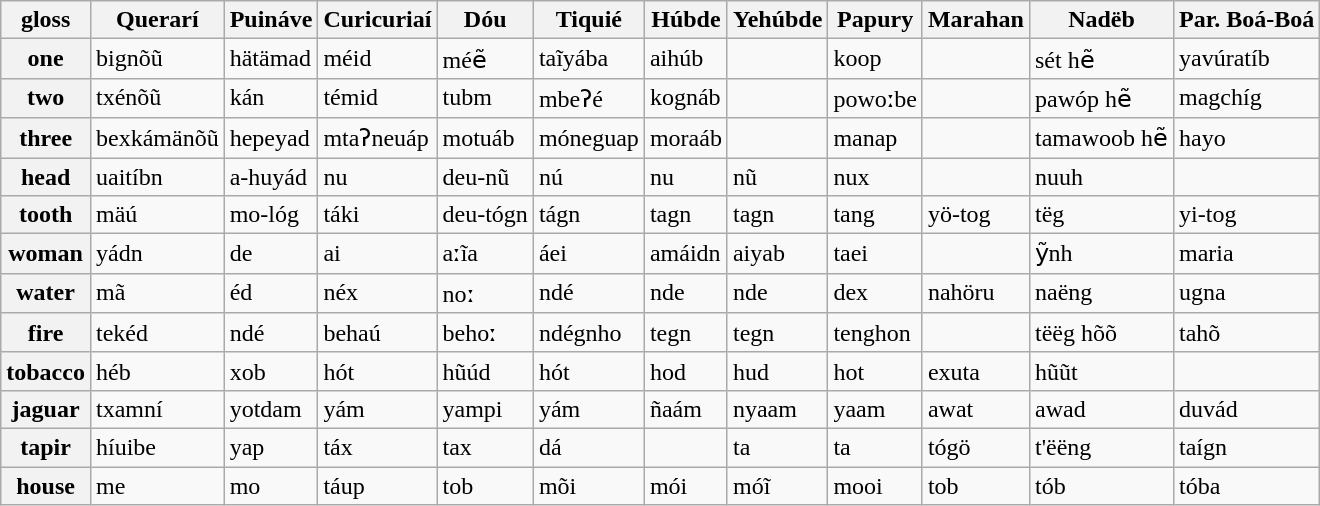<table class="wikitable sortable">
<tr>
<th>gloss</th>
<th>Querarí</th>
<th>Puináve</th>
<th>Curicuriaí</th>
<th>Dóu</th>
<th>Tiquié</th>
<th>Húbde</th>
<th>Yehúbde</th>
<th>Papury</th>
<th>Marahan</th>
<th>Nadëb</th>
<th>Par. Boá-Boá</th>
</tr>
<tr>
<th>one</th>
<td>bignõũ</td>
<td>hätämad</td>
<td>méid</td>
<td>méẽ</td>
<td>taĩyába</td>
<td>aihúb</td>
<td></td>
<td>koop</td>
<td></td>
<td>sét hẽ</td>
<td>yavúratíb</td>
</tr>
<tr>
<th>two</th>
<td>txénõũ</td>
<td>kán</td>
<td>témid</td>
<td>tubm</td>
<td>mbeʔé</td>
<td>kognáb</td>
<td></td>
<td>powoːbe</td>
<td></td>
<td>pawóp hẽ</td>
<td>magchíg</td>
</tr>
<tr>
<th>three</th>
<td>bexkámänõũ</td>
<td>hepeyad</td>
<td>mtaʔneuáp</td>
<td>motuáb</td>
<td>móneguap</td>
<td>moraáb</td>
<td></td>
<td>manap</td>
<td></td>
<td>tamawoob hẽ</td>
<td>hayo</td>
</tr>
<tr>
<th>head</th>
<td>uaitíbn</td>
<td>a-huyád</td>
<td>nu</td>
<td>deu-nũ</td>
<td>nú</td>
<td>nu</td>
<td>nũ</td>
<td>nux</td>
<td></td>
<td>nuuh</td>
<td></td>
</tr>
<tr>
<th>tooth</th>
<td>mäú</td>
<td>mo-lóg</td>
<td>táki</td>
<td>deu-tógn</td>
<td>tágn</td>
<td>tagn</td>
<td>tagn</td>
<td>tang</td>
<td>yö-tog</td>
<td>tëg</td>
<td>yi-tog</td>
</tr>
<tr>
<th>woman</th>
<td>yádn</td>
<td>de</td>
<td>ai</td>
<td>aːĩa</td>
<td>áei</td>
<td>amáidn</td>
<td>aiyab</td>
<td>taei</td>
<td></td>
<td>ỹnh</td>
<td>maria</td>
</tr>
<tr>
<th>water</th>
<td>mã</td>
<td>éd</td>
<td>néx</td>
<td>noː</td>
<td>ndé</td>
<td>nde</td>
<td>nde</td>
<td>dex</td>
<td>nahöru</td>
<td>naëng</td>
<td>ugna</td>
</tr>
<tr>
<th>fire</th>
<td>tekéd</td>
<td>ndé</td>
<td>behaú</td>
<td>behoː</td>
<td>ndégnho</td>
<td>tegn</td>
<td>tegn</td>
<td>tenghon</td>
<td></td>
<td>tëëg hõõ</td>
<td>tahõ</td>
</tr>
<tr>
<th>tobacco</th>
<td>héb</td>
<td>xob</td>
<td>hót</td>
<td>hũúd</td>
<td>hót</td>
<td>hod</td>
<td>hud</td>
<td>hot</td>
<td>exuta</td>
<td>hũũt</td>
<td></td>
</tr>
<tr>
<th>jaguar</th>
<td>txamní</td>
<td>yotdam</td>
<td>yám</td>
<td>yampi</td>
<td>yám</td>
<td>ñaám</td>
<td>nyaam</td>
<td>yaam</td>
<td>awat</td>
<td>awad</td>
<td>duvád</td>
</tr>
<tr>
<th>tapir</th>
<td>híuibe</td>
<td>yap</td>
<td>táx</td>
<td>tax</td>
<td>dá</td>
<td></td>
<td>ta</td>
<td>ta</td>
<td>tógö</td>
<td>t'ëëng</td>
<td>taígn</td>
</tr>
<tr>
<th>house</th>
<td>me</td>
<td>mo</td>
<td>táup</td>
<td>tob</td>
<td>mõi</td>
<td>mói</td>
<td>móĩ</td>
<td>mooi</td>
<td>tob</td>
<td>tób</td>
<td>tóba</td>
</tr>
</table>
